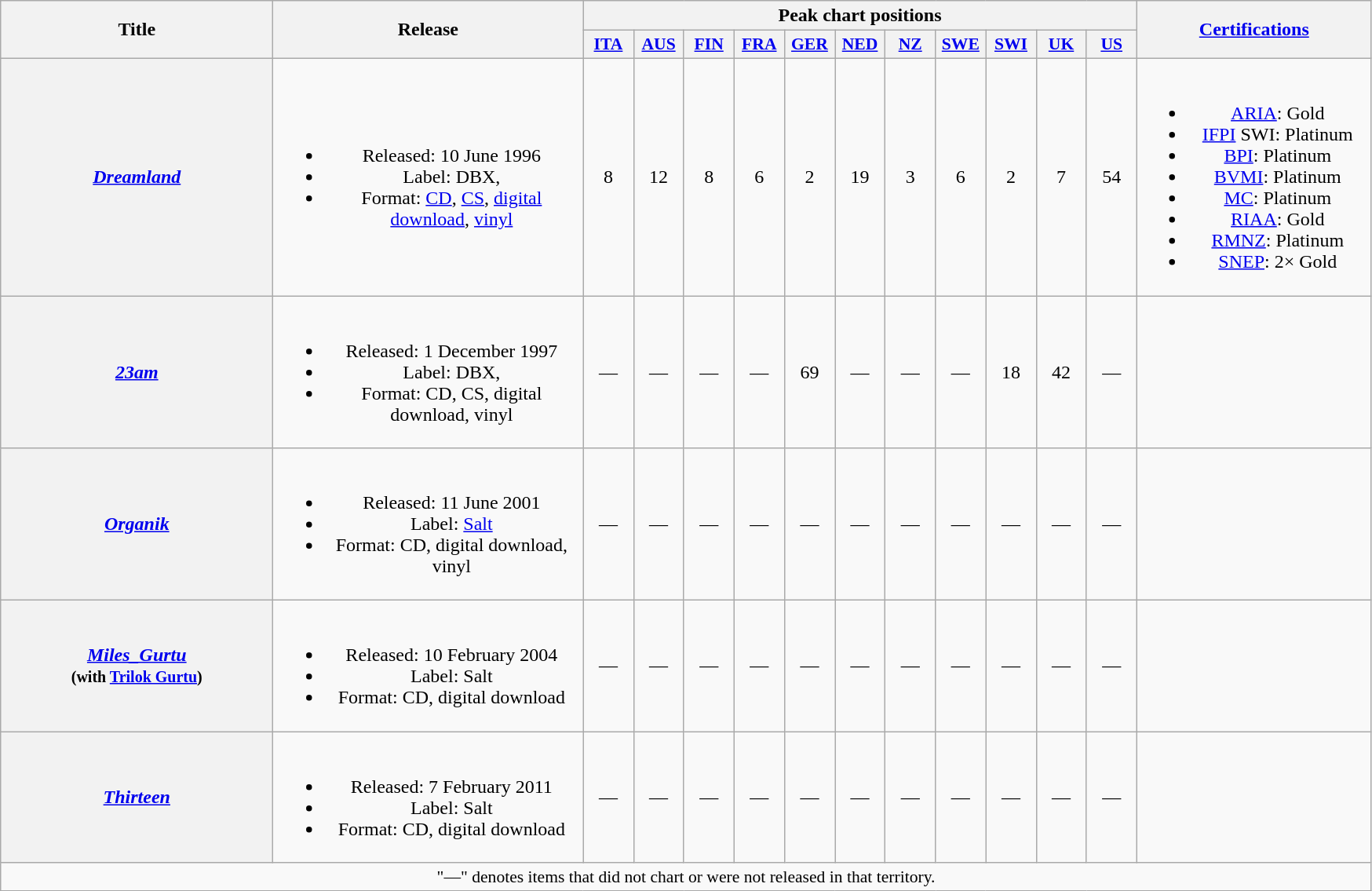<table class="wikitable plainrowheaders" style="text-align:center;">
<tr>
<th scope="col" rowspan="2" style="width:14em;">Title</th>
<th scope="col" rowspan="2" style="width:16em;">Release</th>
<th scope="col" colspan="11">Peak chart positions</th>
<th rowspan="2" style="width:12em;"><a href='#'>Certifications</a></th>
</tr>
<tr>
<th style="width:2.5em;font-size:90%;"><a href='#'>ITA</a><br></th>
<th style="width:2.5em;font-size:90%;"><a href='#'>AUS</a><br></th>
<th style="width:2.5em;font-size:90%;"><a href='#'>FIN</a><br></th>
<th style="width:2.5em;font-size:90%;"><a href='#'>FRA</a><br></th>
<th style="width:2.5em;font-size:90%;"><a href='#'>GER</a><br></th>
<th style="width:2.5em;font-size:90%;"><a href='#'>NED</a><br></th>
<th style="width:2.5em;font-size:90%;"><a href='#'>NZ</a><br></th>
<th style="width:2.5em;font-size:90%;"><a href='#'>SWE</a><br></th>
<th style="width:2.5em;font-size:90%;"><a href='#'>SWI</a><br></th>
<th style="width:2.5em;font-size:90%;"><a href='#'>UK</a><br></th>
<th style="width:2.5em;font-size:90%;"><a href='#'>US</a><br></th>
</tr>
<tr>
<th scope="row"><em><a href='#'>Dreamland</a></em></th>
<td><br><ul><li>Released: 10 June 1996</li><li>Label: DBX,</li><li>Format: <a href='#'>CD</a>, <a href='#'>CS</a>, <a href='#'>digital download</a>, <a href='#'>vinyl</a></li></ul></td>
<td>8</td>
<td>12</td>
<td>8</td>
<td>6</td>
<td>2</td>
<td>19</td>
<td>3</td>
<td>6</td>
<td>2</td>
<td>7</td>
<td>54</td>
<td><br><ul><li><a href='#'>ARIA</a>: Gold</li><li><a href='#'>IFPI</a> SWI: Platinum</li><li><a href='#'>BPI</a>: Platinum</li><li><a href='#'>BVMI</a>: Platinum</li><li><a href='#'>MC</a>: Platinum</li><li><a href='#'>RIAA</a>: Gold</li><li><a href='#'>RMNZ</a>: Platinum</li><li><a href='#'>SNEP</a>: 2× Gold</li></ul></td>
</tr>
<tr>
<th scope="row"><em><a href='#'>23am</a></em></th>
<td><br><ul><li>Released: 1 December 1997</li><li>Label: DBX,</li><li>Format: CD, CS, digital download, vinyl</li></ul></td>
<td>—</td>
<td>—</td>
<td>—</td>
<td>—</td>
<td>69</td>
<td>—</td>
<td>—</td>
<td>—</td>
<td>18</td>
<td>42</td>
<td>—</td>
<td></td>
</tr>
<tr>
<th scope="row"><em><a href='#'>Organik</a></em></th>
<td><br><ul><li>Released: 11 June 2001</li><li>Label: <a href='#'>Salt</a></li><li>Format: CD, digital download, vinyl</li></ul></td>
<td>—</td>
<td>—</td>
<td>—</td>
<td>—</td>
<td>—</td>
<td>—</td>
<td>—</td>
<td>—</td>
<td>—</td>
<td>—</td>
<td>—</td>
<td></td>
</tr>
<tr>
<th scope="row"><em><a href='#'>Miles_Gurtu</a></em><br><small>(with <a href='#'>Trilok Gurtu</a>)</small></th>
<td><br><ul><li>Released: 10 February 2004</li><li>Label: Salt</li><li>Format: CD, digital download</li></ul></td>
<td>—</td>
<td>—</td>
<td>—</td>
<td>—</td>
<td>—</td>
<td>—</td>
<td>—</td>
<td>—</td>
<td>—</td>
<td>—</td>
<td>—</td>
<td></td>
</tr>
<tr>
<th scope="row"><em><a href='#'>Thirteen</a></em></th>
<td><br><ul><li>Released: 7 February 2011</li><li>Label: Salt</li><li>Format: CD, digital download</li></ul></td>
<td>—</td>
<td>—</td>
<td>—</td>
<td>—</td>
<td>—</td>
<td>—</td>
<td>—</td>
<td>—</td>
<td>—</td>
<td>—</td>
<td>—</td>
<td></td>
</tr>
<tr>
<td align="center" colspan="15" style="font-size:90%">"—" denotes items that did not chart or were not released in that territory.</td>
</tr>
</table>
